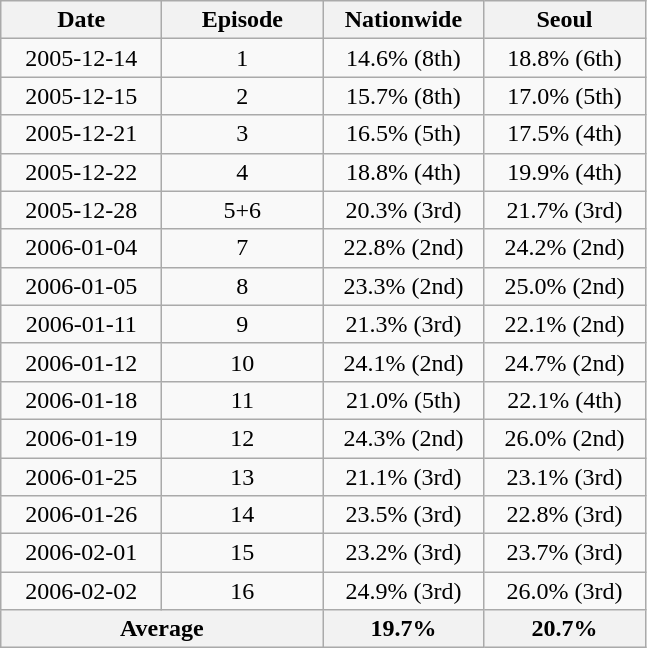<table class=wikitable style="text-align:center">
<tr>
<th width=100>Date</th>
<th width=100>Episode</th>
<th width=100>Nationwide</th>
<th width=100>Seoul</th>
</tr>
<tr>
<td>2005-12-14</td>
<td>1</td>
<td>14.6% (8th)</td>
<td>18.8% (6th)</td>
</tr>
<tr>
<td>2005-12-15</td>
<td>2</td>
<td>15.7% (8th)</td>
<td>17.0% (5th)</td>
</tr>
<tr>
<td>2005-12-21</td>
<td>3</td>
<td>16.5% (5th)</td>
<td>17.5% (4th)</td>
</tr>
<tr>
<td>2005-12-22</td>
<td>4</td>
<td>18.8% (4th)</td>
<td>19.9% (4th)</td>
</tr>
<tr>
<td>2005-12-28</td>
<td>5+6</td>
<td>20.3% (3rd)</td>
<td>21.7% (3rd)</td>
</tr>
<tr>
<td>2006-01-04</td>
<td>7</td>
<td>22.8% (2nd)</td>
<td>24.2% (2nd)</td>
</tr>
<tr>
<td>2006-01-05</td>
<td>8</td>
<td>23.3% (2nd)</td>
<td>25.0% (2nd)</td>
</tr>
<tr>
<td>2006-01-11</td>
<td>9</td>
<td>21.3% (3rd)</td>
<td>22.1% (2nd)</td>
</tr>
<tr>
<td>2006-01-12</td>
<td>10</td>
<td>24.1% (2nd)</td>
<td>24.7% (2nd)</td>
</tr>
<tr>
<td>2006-01-18</td>
<td>11</td>
<td>21.0% (5th)</td>
<td>22.1% (4th)</td>
</tr>
<tr>
<td>2006-01-19</td>
<td>12</td>
<td>24.3% (2nd)</td>
<td>26.0% (2nd)</td>
</tr>
<tr>
<td>2006-01-25</td>
<td>13</td>
<td>21.1% (3rd)</td>
<td>23.1% (3rd)</td>
</tr>
<tr>
<td>2006-01-26</td>
<td>14</td>
<td>23.5% (3rd)</td>
<td>22.8% (3rd)</td>
</tr>
<tr>
<td>2006-02-01</td>
<td>15</td>
<td>23.2% (3rd)</td>
<td>23.7% (3rd)</td>
</tr>
<tr>
<td>2006-02-02</td>
<td>16</td>
<td>24.9% (3rd)</td>
<td>26.0% (3rd)</td>
</tr>
<tr>
<th colspan=2>Average</th>
<th>19.7%</th>
<th>20.7%</th>
</tr>
</table>
